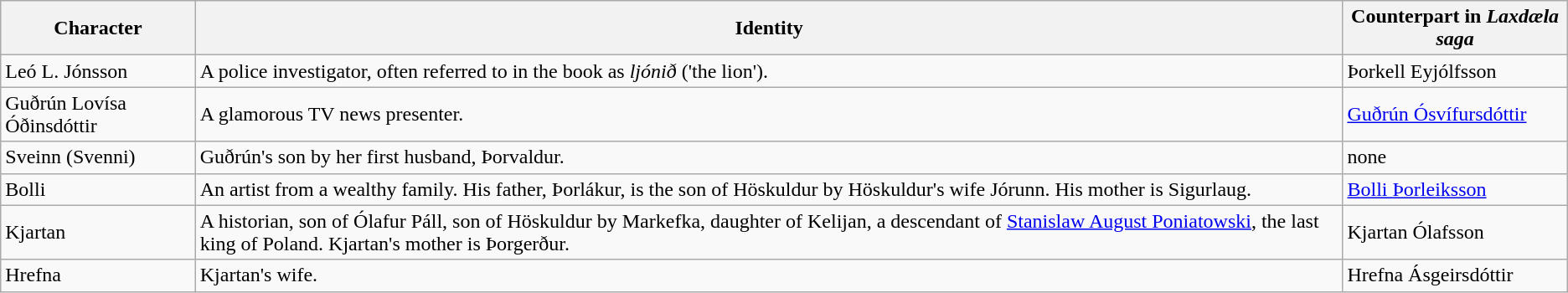<table class="wikitable">
<tr>
<th>Character</th>
<th>Identity</th>
<th>Counterpart in <em>Laxdæla saga</em></th>
</tr>
<tr>
<td>Leó L. Jónsson</td>
<td>A police investigator, often referred to in the book as <em>ljónið</em> ('the lion').</td>
<td>Þorkell Eyjólfsson</td>
</tr>
<tr>
<td>Guðrún Lovísa Óðinsdóttir</td>
<td>A glamorous TV news presenter.</td>
<td><a href='#'>Guðrún Ósvífursdóttir</a></td>
</tr>
<tr>
<td>Sveinn (Svenni)</td>
<td>Guðrún's son by her first husband, Þorvaldur.</td>
<td>none</td>
</tr>
<tr>
<td>Bolli</td>
<td>An artist from a wealthy family. His father, Þorlákur, is the son of Höskuldur by Höskuldur's wife Jórunn. His mother is Sigurlaug.</td>
<td><a href='#'>Bolli Þorleiksson</a></td>
</tr>
<tr>
<td>Kjartan</td>
<td>A historian, son of Ólafur Páll, son of Höskuldur by Markefka, daughter of Kelijan, a descendant of <a href='#'>Stanislaw August Poniatowski</a>, the last king of Poland. Kjartan's mother is Þorgerður.</td>
<td>Kjartan Ólafsson</td>
</tr>
<tr>
<td>Hrefna</td>
<td>Kjartan's wife.</td>
<td>Hrefna Ásgeirsdóttir</td>
</tr>
</table>
